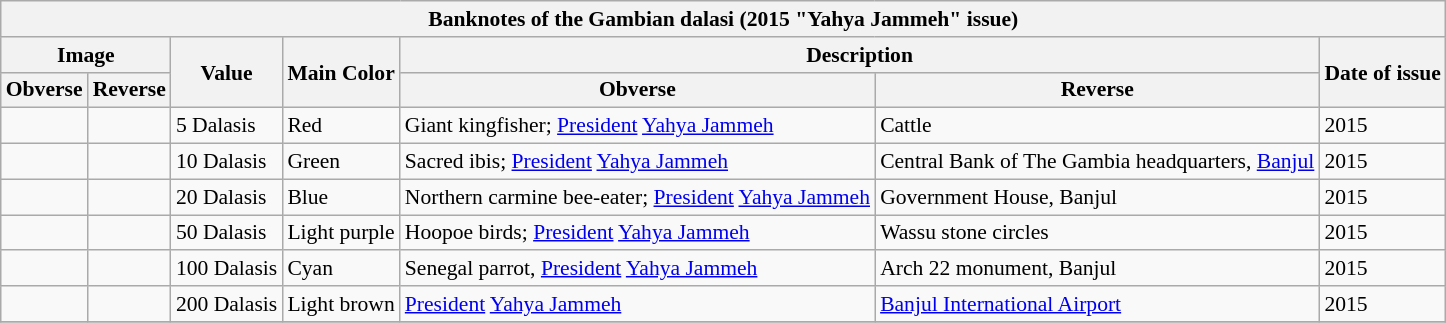<table class="wikitable" style="font-size: 90%">
<tr>
<th colspan=7>Banknotes of the Gambian dalasi (2015 "Yahya Jammeh" issue)</th>
</tr>
<tr>
<th colspan=2>Image</th>
<th rowspan=2>Value</th>
<th rowspan=2>Main Color</th>
<th colspan=2>Description</th>
<th rowspan=2>Date of issue</th>
</tr>
<tr>
<th>Obverse</th>
<th>Reverse</th>
<th>Obverse</th>
<th>Reverse</th>
</tr>
<tr>
<td></td>
<td></td>
<td>5 Dalasis</td>
<td>Red</td>
<td>Giant kingfisher; <a href='#'>President</a> <a href='#'>Yahya Jammeh</a></td>
<td>Cattle</td>
<td>2015</td>
</tr>
<tr>
<td></td>
<td></td>
<td>10 Dalasis</td>
<td>Green</td>
<td>Sacred ibis; <a href='#'>President</a> <a href='#'>Yahya Jammeh</a></td>
<td>Central Bank of The Gambia headquarters, <a href='#'>Banjul</a></td>
<td>2015</td>
</tr>
<tr>
<td></td>
<td></td>
<td>20 Dalasis</td>
<td>Blue</td>
<td>Northern carmine bee-eater; <a href='#'>President</a> <a href='#'>Yahya Jammeh</a></td>
<td>Government House, Banjul</td>
<td>2015</td>
</tr>
<tr>
<td></td>
<td></td>
<td>50 Dalasis</td>
<td>Light purple</td>
<td>Hoopoe birds; <a href='#'>President</a> <a href='#'>Yahya Jammeh</a></td>
<td>Wassu stone circles</td>
<td>2015</td>
</tr>
<tr>
<td></td>
<td></td>
<td>100 Dalasis</td>
<td>Cyan</td>
<td>Senegal parrot, <a href='#'>President</a> <a href='#'>Yahya Jammeh</a></td>
<td>Arch 22 monument, Banjul</td>
<td>2015</td>
</tr>
<tr>
<td></td>
<td></td>
<td>200 Dalasis</td>
<td>Light brown</td>
<td><a href='#'>President</a> <a href='#'>Yahya Jammeh</a></td>
<td><a href='#'>Banjul International Airport</a></td>
<td>2015</td>
</tr>
<tr>
</tr>
</table>
